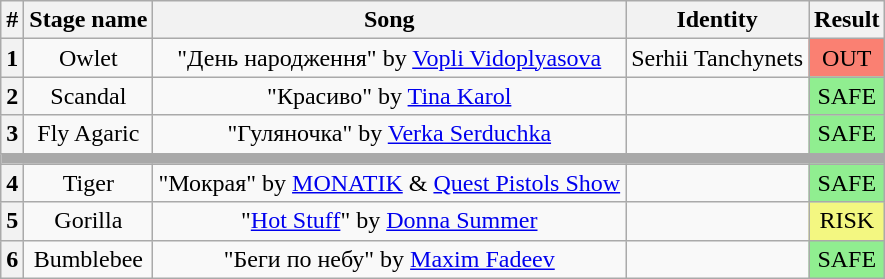<table class="wikitable plainrowheaders" style="text-align: center">
<tr>
<th>#</th>
<th>Stage name</th>
<th>Song</th>
<th>Identity</th>
<th>Result</th>
</tr>
<tr>
<th>1</th>
<td>Owlet</td>
<td>"День народження" by <a href='#'>Vopli Vidoplyasova</a></td>
<td>Serhii Tanchynets</td>
<td bgcolor=salmon>OUT</td>
</tr>
<tr>
<th>2</th>
<td>Scandal</td>
<td>"Красиво" by <a href='#'>Tina Karol</a></td>
<td></td>
<td bgcolor=lightgreen>SAFE</td>
</tr>
<tr>
<th>3</th>
<td>Fly Agaric</td>
<td>"Гуляночка" by <a href='#'>Verka Serduchka</a></td>
<td></td>
<td bgcolor=lightgreen>SAFE</td>
</tr>
<tr>
<td colspan="5" style="background:darkgray"></td>
</tr>
<tr>
<th>4</th>
<td>Tiger</td>
<td>"Мокрая" by <a href='#'>MONATIK</a> & <a href='#'>Quest Pistols Show</a></td>
<td></td>
<td bgcolor=lightgreen>SAFE</td>
</tr>
<tr>
<th>5</th>
<td>Gorilla</td>
<td>"<a href='#'>Hot Stuff</a>" by <a href='#'>Donna Summer</a></td>
<td></td>
<td bgcolor="#F3F781">RISK</td>
</tr>
<tr>
<th>6</th>
<td>Bumblebee</td>
<td>"Беги по небу" by <a href='#'>Maxim Fadeev</a></td>
<td></td>
<td bgcolor=lightgreen>SAFE</td>
</tr>
</table>
